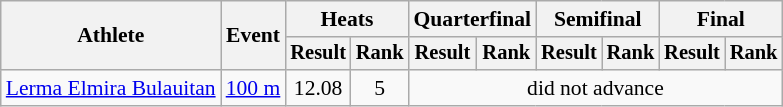<table class="wikitable" style="font-size:90%">
<tr>
<th rowspan="2">Athlete</th>
<th rowspan="2">Event</th>
<th colspan="2">Heats</th>
<th colspan="2">Quarterfinal</th>
<th colspan="2">Semifinal</th>
<th colspan="2">Final</th>
</tr>
<tr style="font-size:95%">
<th>Result</th>
<th>Rank</th>
<th>Result</th>
<th>Rank</th>
<th>Result</th>
<th>Rank</th>
<th>Result</th>
<th>Rank</th>
</tr>
<tr align=center>
<td align=left><a href='#'>Lerma Elmira Bulauitan</a></td>
<td align=left><a href='#'>100 m</a></td>
<td>12.08</td>
<td>5</td>
<td colspan=6>did not advance</td>
</tr>
</table>
